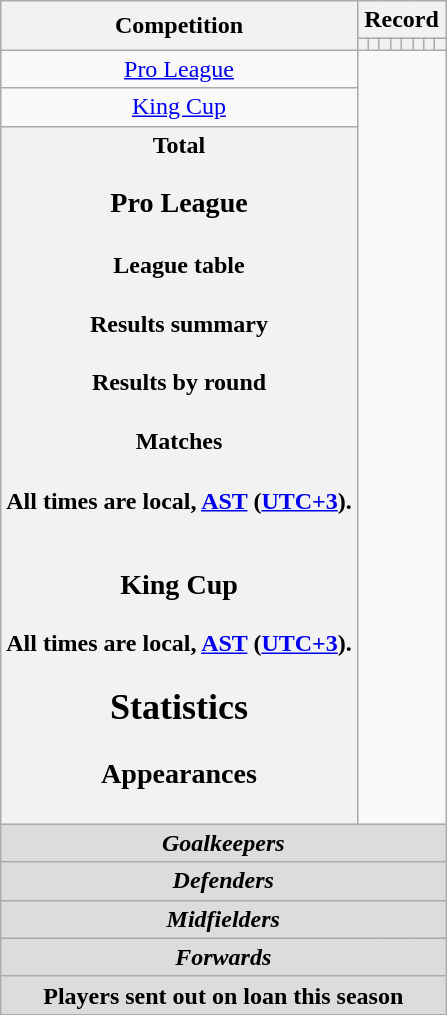<table class="wikitable" style="text-align: center">
<tr>
<th rowspan=2>Competition</th>
<th colspan=8>Record</th>
</tr>
<tr>
<th></th>
<th></th>
<th></th>
<th></th>
<th></th>
<th></th>
<th></th>
<th></th>
</tr>
<tr>
<td><a href='#'>Pro League</a><br></td>
</tr>
<tr>
<td><a href='#'>King Cup</a><br></td>
</tr>
<tr>
<th>Total<br>
<h3>Pro League</h3><h4>League table</h4><h4>Results summary</h4>
<h4>Results by round</h4><h4>Matches</h4>All times are local, <a href='#'>AST</a> (<a href='#'>UTC+3</a>).<br>


<br>
































<h3>King Cup</h3>
All times are local, <a href='#'>AST</a> (<a href='#'>UTC+3</a>).<br><h2>Statistics</h2><h3>Appearances</h3></th>
</tr>
<tr>
<th colspan=10 style=background:#dcdcdc; text-align:center><em>Goalkeepers</em><br>

</th>
</tr>
<tr>
<th colspan=10 style=background:#dcdcdc; text-align:center><em>Defenders</em><br>








</th>
</tr>
<tr>
<th colspan=10 style=background:#dcdcdc; text-align:center><em>Midfielders</em><br>












</th>
</tr>
<tr>
<th colspan=10 style=background:#dcdcdc; text-align:center><em>Forwards</em><br>



</th>
</tr>
<tr>
<th colspan=14 style=background:#dcdcdc; text-align:center>Players sent out on loan this season<br></th>
</tr>
</table>
